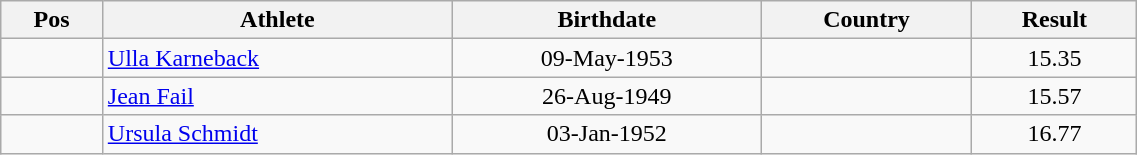<table class="wikitable"  style="text-align:center; width:60%;">
<tr>
<th>Pos</th>
<th>Athlete</th>
<th>Birthdate</th>
<th>Country</th>
<th>Result</th>
</tr>
<tr>
<td align=center></td>
<td align=left><a href='#'>Ulla Karneback</a></td>
<td>09-May-1953</td>
<td align=left></td>
<td>15.35</td>
</tr>
<tr>
<td align=center></td>
<td align=left><a href='#'>Jean Fail</a></td>
<td>26-Aug-1949</td>
<td align=left></td>
<td>15.57</td>
</tr>
<tr>
<td align=center></td>
<td align=left><a href='#'>Ursula Schmidt</a></td>
<td>03-Jan-1952</td>
<td align=left></td>
<td>16.77</td>
</tr>
</table>
